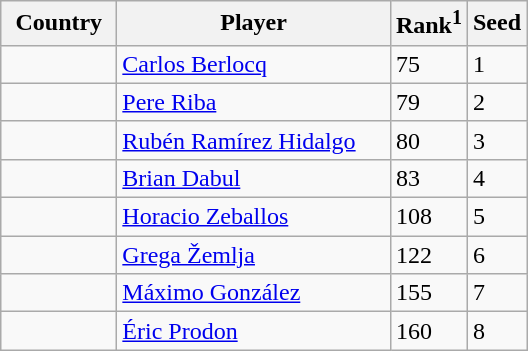<table class="sortable wikitable">
<tr>
<th width="70">Country</th>
<th width="175">Player</th>
<th>Rank<sup>1</sup></th>
<th>Seed</th>
</tr>
<tr>
<td></td>
<td><a href='#'>Carlos Berlocq</a></td>
<td>75</td>
<td>1</td>
</tr>
<tr>
<td></td>
<td><a href='#'>Pere Riba</a></td>
<td>79</td>
<td>2</td>
</tr>
<tr>
<td></td>
<td><a href='#'>Rubén Ramírez Hidalgo</a></td>
<td>80</td>
<td>3</td>
</tr>
<tr>
<td></td>
<td><a href='#'>Brian Dabul</a></td>
<td>83</td>
<td>4</td>
</tr>
<tr>
<td></td>
<td><a href='#'>Horacio Zeballos</a></td>
<td>108</td>
<td>5</td>
</tr>
<tr>
<td></td>
<td><a href='#'>Grega Žemlja</a></td>
<td>122</td>
<td>6</td>
</tr>
<tr>
<td></td>
<td><a href='#'>Máximo González</a></td>
<td>155</td>
<td>7</td>
</tr>
<tr>
<td></td>
<td><a href='#'>Éric Prodon</a></td>
<td>160</td>
<td>8</td>
</tr>
</table>
